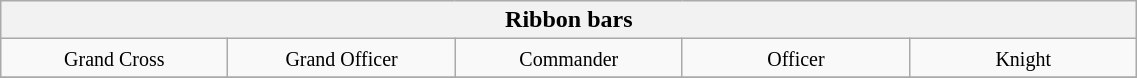<table align=center class=wikitable width=60%>
<tr>
<th colspan=5>Ribbon bars</th>
</tr>
<tr>
<td width=20% valign=top align=center><small>Grand Cross</small></td>
<td width=20% valign=top align=center><small>Grand Officer</small></td>
<td width=20% valign=top align=center><small>Commander</small></td>
<td width=20% valign=top align=center><small>Officer</small></td>
<td width=20% valign=top align=center><small>Knight</small></td>
</tr>
<tr>
</tr>
</table>
